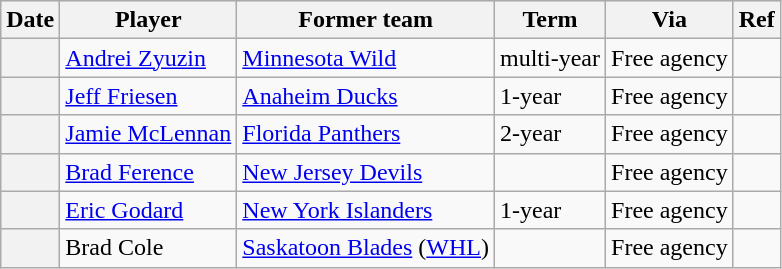<table class="wikitable plainrowheaders">
<tr style="background:#ddd; text-align:center;">
<th>Date</th>
<th>Player</th>
<th>Former team</th>
<th>Term</th>
<th>Via</th>
<th>Ref</th>
</tr>
<tr>
<th scope="row"></th>
<td><a href='#'>Andrei Zyuzin</a></td>
<td><a href='#'>Minnesota Wild</a></td>
<td>multi-year</td>
<td>Free agency</td>
<td></td>
</tr>
<tr>
<th scope="row"></th>
<td><a href='#'>Jeff Friesen</a></td>
<td><a href='#'>Anaheim Ducks</a></td>
<td>1-year</td>
<td>Free agency</td>
<td></td>
</tr>
<tr>
<th scope="row"></th>
<td><a href='#'>Jamie McLennan</a></td>
<td><a href='#'>Florida Panthers</a></td>
<td>2-year</td>
<td>Free agency</td>
<td></td>
</tr>
<tr>
<th scope="row"></th>
<td><a href='#'>Brad Ference</a></td>
<td><a href='#'>New Jersey Devils</a></td>
<td></td>
<td>Free agency</td>
<td></td>
</tr>
<tr>
<th scope="row"></th>
<td><a href='#'>Eric Godard</a></td>
<td><a href='#'>New York Islanders</a></td>
<td>1-year</td>
<td>Free agency</td>
<td></td>
</tr>
<tr>
<th scope="row"></th>
<td>Brad Cole</td>
<td><a href='#'>Saskatoon Blades</a> (<a href='#'>WHL</a>)</td>
<td></td>
<td>Free agency</td>
<td></td>
</tr>
</table>
